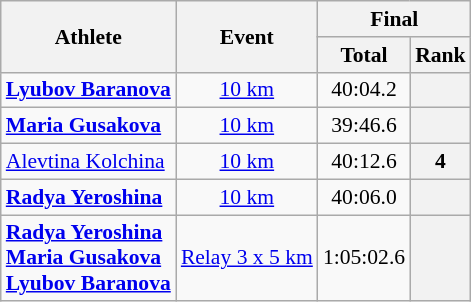<table class="wikitable" style="font-size:90%">
<tr>
<th rowspan="2">Athlete</th>
<th rowspan="2">Event</th>
<th colspan="2">Final</th>
</tr>
<tr>
<th>Total</th>
<th>Rank</th>
</tr>
<tr>
<td><strong><a href='#'>Lyubov Baranova</a></strong></td>
<td align="center"><a href='#'>10 km</a></td>
<td align="center">40:04.2</td>
<th align="center"></th>
</tr>
<tr>
<td><strong><a href='#'>Maria Gusakova</a></strong></td>
<td align="center"><a href='#'>10 km</a></td>
<td align="center">39:46.6</td>
<th align="center"></th>
</tr>
<tr>
<td><a href='#'>Alevtina Kolchina</a></td>
<td align="center"><a href='#'>10 km</a></td>
<td align="center">40:12.6</td>
<th align="center">4</th>
</tr>
<tr>
<td><strong><a href='#'>Radya Yeroshina</a></strong></td>
<td align="center"><a href='#'>10 km</a></td>
<td align="center">40:06.0</td>
<th align="center"></th>
</tr>
<tr>
<td><strong><a href='#'>Radya Yeroshina</a><br><a href='#'>Maria Gusakova</a><br><a href='#'>Lyubov Baranova</a></strong></td>
<td><a href='#'>Relay 3 x 5 km</a></td>
<td align="center">1:05:02.6</td>
<th align="center"></th>
</tr>
</table>
